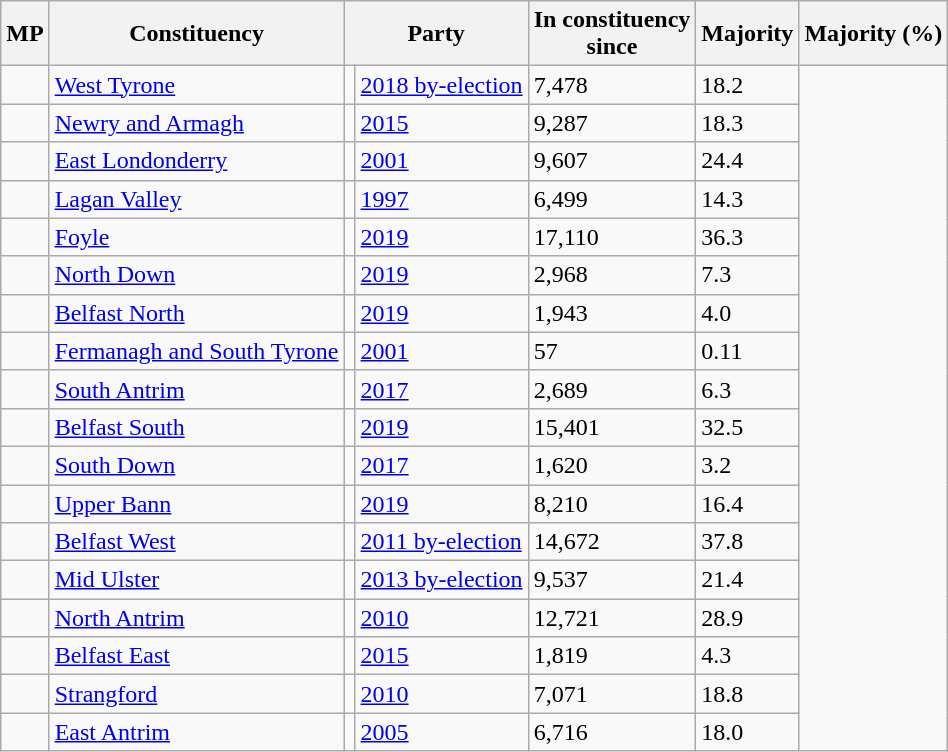<table class="wikitable sortable">
<tr>
<th>MP</th>
<th>Constituency</th>
<th colspan="2">Party</th>
<th>In constituency<br>since</th>
<th>Majority</th>
<th>Majority (%)</th>
</tr>
<tr>
<td></td>
<td><a href='#'>West Tyrone</a></td>
<td></td>
<td><a href='#'>2018 by-election</a></td>
<td>7,478</td>
<td>18.2</td>
</tr>
<tr>
<td></td>
<td><a href='#'>Newry and Armagh</a></td>
<td></td>
<td><a href='#'>2015</a></td>
<td>9,287</td>
<td>18.3</td>
</tr>
<tr>
<td></td>
<td><a href='#'>East Londonderry</a></td>
<td></td>
<td><a href='#'>2001</a></td>
<td>9,607</td>
<td>24.4</td>
</tr>
<tr>
<td></td>
<td><a href='#'>Lagan Valley</a></td>
<td></td>
<td><a href='#'>1997</a></td>
<td>6,499</td>
<td>14.3</td>
</tr>
<tr>
<td></td>
<td><a href='#'>Foyle</a></td>
<td></td>
<td><a href='#'>2019</a></td>
<td>17,110</td>
<td>36.3</td>
</tr>
<tr>
<td></td>
<td><a href='#'>North Down</a></td>
<td></td>
<td><a href='#'>2019</a></td>
<td>2,968</td>
<td>7.3</td>
</tr>
<tr>
<td></td>
<td><a href='#'>Belfast North</a></td>
<td></td>
<td><a href='#'>2019</a></td>
<td>1,943</td>
<td>4.0</td>
</tr>
<tr>
<td></td>
<td><a href='#'>Fermanagh and South Tyrone</a></td>
<td></td>
<td><a href='#'>2001</a></td>
<td>57</td>
<td>0.11</td>
</tr>
<tr>
<td></td>
<td><a href='#'>South Antrim</a></td>
<td></td>
<td><a href='#'>2017</a></td>
<td>2,689</td>
<td>6.3</td>
</tr>
<tr>
<td></td>
<td><a href='#'>Belfast South</a></td>
<td></td>
<td><a href='#'>2019</a></td>
<td>15,401</td>
<td>32.5</td>
</tr>
<tr>
<td></td>
<td><a href='#'>South Down</a></td>
<td></td>
<td><a href='#'>2017</a></td>
<td>1,620</td>
<td>3.2</td>
</tr>
<tr>
<td></td>
<td><a href='#'>Upper Bann</a></td>
<td></td>
<td><a href='#'>2019</a></td>
<td>8,210</td>
<td>16.4</td>
</tr>
<tr>
<td></td>
<td><a href='#'>Belfast West</a></td>
<td></td>
<td><a href='#'>2011 by-election</a></td>
<td>14,672</td>
<td>37.8</td>
</tr>
<tr>
<td></td>
<td><a href='#'>Mid Ulster</a></td>
<td></td>
<td><a href='#'>2013 by-election</a></td>
<td>9,537</td>
<td>21.4</td>
</tr>
<tr>
<td></td>
<td><a href='#'>North Antrim</a></td>
<td></td>
<td><a href='#'>2010</a></td>
<td>12,721</td>
<td>28.9</td>
</tr>
<tr>
<td></td>
<td><a href='#'>Belfast East</a></td>
<td></td>
<td><a href='#'>2015</a></td>
<td>1,819</td>
<td>4.3</td>
</tr>
<tr>
<td></td>
<td><a href='#'>Strangford</a></td>
<td></td>
<td><a href='#'>2010</a></td>
<td>7,071</td>
<td>18.8</td>
</tr>
<tr>
<td></td>
<td><a href='#'>East Antrim</a></td>
<td></td>
<td><a href='#'>2005</a></td>
<td>6,716</td>
<td>18.0</td>
</tr>
</table>
